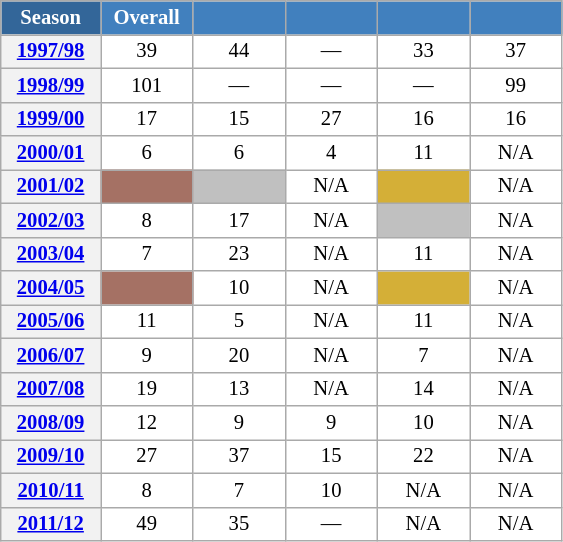<table class="wikitable" style="font-size:86%; text-align:center; border:grey solid 1px; border-collapse:collapse; background:#ffffff;">
<tr>
<th style="background-color:#369; color:white; width:60px;"> Season </th>
<th style="background-color:#4180be; color:white; width:55px;">Overall</th>
<th style="background-color:#4180be; color:white; width:55px;"></th>
<th style="background-color:#4180be; color:white; width:55px;"></th>
<th style="background-color:#4180be; color:white; width:55px;"></th>
<th style="background-color:#4180be; color:white; width:55px;"></th>
</tr>
<tr>
<th scope=row align=center><a href='#'>1997/98</a></th>
<td align=center>39</td>
<td align=center>44</td>
<td align=center>—</td>
<td align=center>33</td>
<td align=center>37</td>
</tr>
<tr>
<th scope=row align=center><a href='#'>1998/99</a></th>
<td align=center>101</td>
<td align=center>—</td>
<td align=center>—</td>
<td align=center>—</td>
<td align=center>99</td>
</tr>
<tr>
<th scope=row align=center><a href='#'>1999/00</a></th>
<td align=center>17</td>
<td align=center>15</td>
<td align=center>27</td>
<td align=center>16</td>
<td align=center>16</td>
</tr>
<tr>
<th scope=row align=center><a href='#'>2000/01</a></th>
<td align=center>6</td>
<td align=center>6</td>
<td align=center>4</td>
<td align=center>11</td>
<td align=center>N/A</td>
</tr>
<tr>
<th scope=row align=center><a href='#'>2001/02</a></th>
<td align=center bgcolor=#A57164></td>
<td align=center bgcolor=silver></td>
<td align=center>N/A</td>
<td align=center bgcolor=#D4AF37></td>
<td align=center>N/A</td>
</tr>
<tr>
<th scope=row align=center><a href='#'>2002/03</a></th>
<td align=center>8</td>
<td align=center>17</td>
<td align=center>N/A</td>
<td align=center bgcolor=silver></td>
<td align=center>N/A</td>
</tr>
<tr>
<th scope=row align=center><a href='#'>2003/04</a></th>
<td align=center>7</td>
<td align=center>23</td>
<td align=center>N/A</td>
<td align=center>11</td>
<td align=center>N/A</td>
</tr>
<tr>
<th scope=row align=center><a href='#'>2004/05</a></th>
<td align=center bgcolor=#A57164></td>
<td align=center>10</td>
<td align=center>N/A</td>
<td align=center bgcolor=#D4AF37></td>
<td align=center>N/A</td>
</tr>
<tr>
<th scope=row align=center><a href='#'>2005/06</a></th>
<td align=center>11</td>
<td align=center>5</td>
<td align=center>N/A</td>
<td align=center>11</td>
<td align=center>N/A</td>
</tr>
<tr>
<th scope=row align=center><a href='#'>2006/07</a></th>
<td align=center>9</td>
<td align=center>20</td>
<td align=center>N/A</td>
<td align=center>7</td>
<td align=center>N/A</td>
</tr>
<tr>
<th scope=row align=center><a href='#'>2007/08</a></th>
<td align=center>19</td>
<td align=center>13</td>
<td align=center>N/A</td>
<td align=center>14</td>
<td align=center>N/A</td>
</tr>
<tr>
<th scope=row align=center><a href='#'>2008/09</a></th>
<td align=center>12</td>
<td align=center>9</td>
<td align=center>9</td>
<td align=center>10</td>
<td align=center>N/A</td>
</tr>
<tr>
<th scope=row align=center><a href='#'>2009/10</a></th>
<td align=center>27</td>
<td align=center>37</td>
<td align=center>15</td>
<td align=center>22</td>
<td align=center>N/A</td>
</tr>
<tr>
<th scope=row align=center><a href='#'>2010/11</a></th>
<td align=center>8</td>
<td align=center>7</td>
<td align=center>10</td>
<td align=center>N/A</td>
<td align=center>N/A</td>
</tr>
<tr>
<th scope=row align=center><a href='#'>2011/12</a></th>
<td align=center>49</td>
<td align=center>35</td>
<td align=center>—</td>
<td align=center>N/A</td>
<td align=center>N/A</td>
</tr>
</table>
